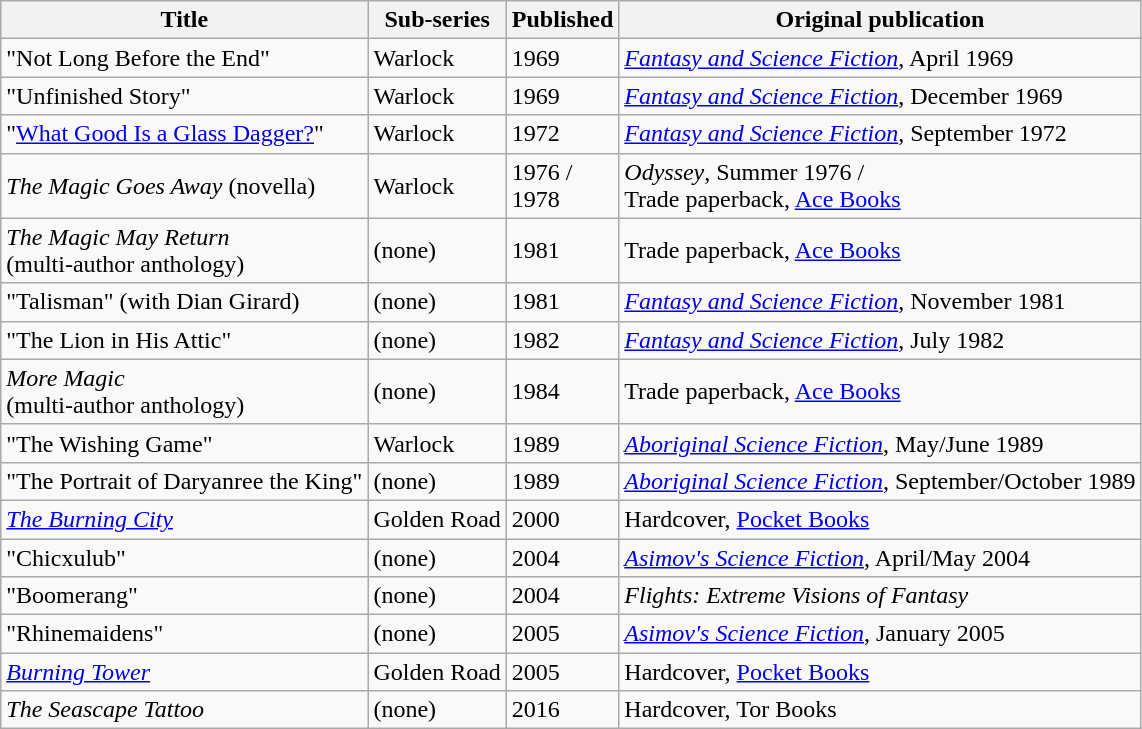<table class="wikitable">
<tr>
<th>Title</th>
<th>Sub-series</th>
<th>Published</th>
<th>Original publication</th>
</tr>
<tr>
<td>"Not Long Before the End"</td>
<td>Warlock</td>
<td>1969</td>
<td><em><a href='#'>Fantasy and Science Fiction</a></em>, April 1969</td>
</tr>
<tr>
<td>"Unfinished Story"</td>
<td>Warlock</td>
<td>1969</td>
<td><em><a href='#'>Fantasy and Science Fiction</a></em>, December 1969</td>
</tr>
<tr>
<td>"<a href='#'>What Good Is a Glass Dagger?</a>"</td>
<td>Warlock</td>
<td>1972</td>
<td><em><a href='#'>Fantasy and Science Fiction</a></em>, September 1972</td>
</tr>
<tr>
<td><em>The Magic Goes Away</em> (novella)</td>
<td>Warlock</td>
<td>1976 /<br>1978</td>
<td><em>Odyssey</em>, Summer 1976 /<br>Trade paperback, <a href='#'>Ace Books</a></td>
</tr>
<tr>
<td><em>The Magic May Return</em><br>(multi-author anthology)</td>
<td>(none)</td>
<td>1981</td>
<td>Trade paperback, <a href='#'>Ace Books</a></td>
</tr>
<tr>
<td>"Talisman" (with Dian Girard)</td>
<td>(none)</td>
<td>1981</td>
<td><em><a href='#'>Fantasy and Science Fiction</a></em>, November 1981</td>
</tr>
<tr>
<td>"The Lion in His Attic"</td>
<td>(none)</td>
<td>1982</td>
<td><em><a href='#'>Fantasy and Science Fiction</a></em>, July 1982</td>
</tr>
<tr>
<td><em>More Magic</em><br>(multi-author anthology)</td>
<td>(none)</td>
<td>1984</td>
<td>Trade paperback, <a href='#'>Ace Books</a></td>
</tr>
<tr>
<td>"The Wishing Game"</td>
<td>Warlock</td>
<td>1989</td>
<td><em><a href='#'>Aboriginal Science Fiction</a></em>, May/June 1989</td>
</tr>
<tr>
<td>"The Portrait of Daryanree the King"</td>
<td>(none)</td>
<td>1989</td>
<td><em><a href='#'>Aboriginal Science Fiction</a></em>, September/October 1989</td>
</tr>
<tr>
<td><em><a href='#'>The Burning City</a></em></td>
<td>Golden Road</td>
<td>2000</td>
<td>Hardcover, <a href='#'>Pocket Books</a></td>
</tr>
<tr>
<td>"Chicxulub"</td>
<td>(none)</td>
<td>2004</td>
<td><em><a href='#'>Asimov's Science Fiction</a></em>, April/May 2004</td>
</tr>
<tr>
<td>"Boomerang"</td>
<td>(none)</td>
<td>2004</td>
<td><em>Flights: Extreme Visions of Fantasy</em></td>
</tr>
<tr>
<td>"Rhinemaidens"</td>
<td>(none)</td>
<td>2005</td>
<td><em><a href='#'>Asimov's Science Fiction</a></em>, January 2005</td>
</tr>
<tr>
<td><em><a href='#'>Burning Tower</a></em></td>
<td>Golden Road</td>
<td>2005</td>
<td>Hardcover, <a href='#'>Pocket Books</a></td>
</tr>
<tr>
<td><em>The Seascape Tattoo</em></td>
<td>(none)</td>
<td>2016</td>
<td>Hardcover, Tor Books</td>
</tr>
</table>
